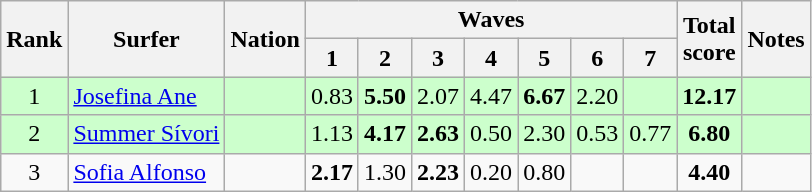<table class="wikitable sortable" style="text-align:center">
<tr>
<th rowspan=2>Rank</th>
<th rowspan=2>Surfer</th>
<th rowspan=2>Nation</th>
<th colspan=7>Waves</th>
<th rowspan=2>Total<br>score</th>
<th rowspan=2>Notes</th>
</tr>
<tr>
<th>1</th>
<th>2</th>
<th>3</th>
<th>4</th>
<th>5</th>
<th>6</th>
<th>7</th>
</tr>
<tr bgcolor=ccffcc>
<td>1</td>
<td align=left><a href='#'>Josefina Ane</a></td>
<td align=left></td>
<td>0.83</td>
<td><strong>5.50</strong></td>
<td>2.07</td>
<td>4.47</td>
<td><strong>6.67</strong></td>
<td>2.20</td>
<td></td>
<td><strong>12.17</strong></td>
<td></td>
</tr>
<tr bgcolor=ccffcc>
<td>2</td>
<td align=left><a href='#'>Summer Sívori</a></td>
<td align=left></td>
<td>1.13</td>
<td><strong>4.17</strong></td>
<td><strong>2.63</strong></td>
<td>0.50</td>
<td>2.30</td>
<td>0.53</td>
<td>0.77</td>
<td><strong>6.80</strong></td>
<td></td>
</tr>
<tr>
<td>3</td>
<td align=left><a href='#'>Sofia Alfonso</a></td>
<td align=left></td>
<td><strong>2.17</strong></td>
<td>1.30</td>
<td><strong>2.23</strong></td>
<td>0.20</td>
<td>0.80</td>
<td></td>
<td></td>
<td><strong>4.40</strong></td>
<td></td>
</tr>
</table>
